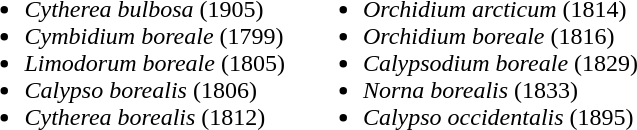<table border="0" cellpadding="05">
<tr>
<td><br><ul><li><em>Cytherea bulbosa</em>  (1905)</li><li><em>Cymbidium boreale</em>  (1799)</li><li><em>Limodorum boreale</em>  (1805)</li><li><em>Calypso borealis</em>  (1806)</li><li><em>Cytherea borealis</em>  (1812)</li></ul></td>
<td><br><ul><li><em>Orchidium arcticum</em>  (1814)</li><li><em>Orchidium boreale</em>  (1816)</li><li><em>Calypsodium boreale</em>  (1829)</li><li><em>Norna borealis</em>  (1833)</li><li><em>Calypso occidentalis</em>  (1895)</li></ul></td>
</tr>
</table>
